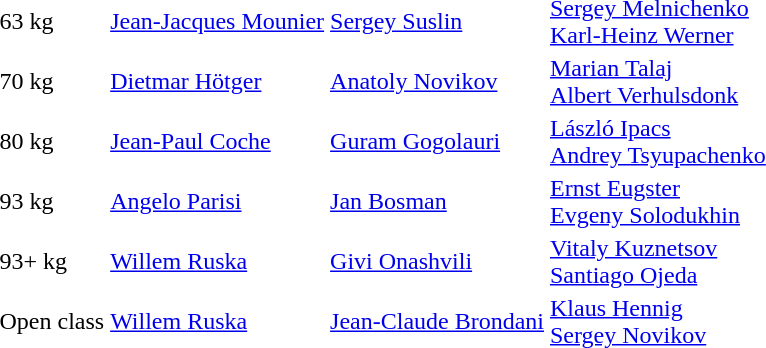<table>
<tr>
<td>63 kg</td>
<td><a href='#'>Jean-Jacques Mounier</a></td>
<td><a href='#'>Sergey Suslin</a></td>
<td><a href='#'>Sergey Melnichenko</a><br><a href='#'>Karl-Heinz Werner</a></td>
</tr>
<tr>
<td>70 kg</td>
<td><a href='#'>Dietmar Hötger</a></td>
<td><a href='#'>Anatoly Novikov</a></td>
<td><a href='#'>Marian Talaj</a><br><a href='#'>Albert Verhulsdonk</a></td>
</tr>
<tr>
<td>80 kg</td>
<td><a href='#'>Jean-Paul Coche</a></td>
<td><a href='#'>Guram Gogolauri</a></td>
<td><a href='#'>László Ipacs</a><br><a href='#'>Andrey Tsyupachenko</a></td>
</tr>
<tr>
<td>93 kg</td>
<td><a href='#'>Angelo Parisi</a></td>
<td><a href='#'>Jan Bosman</a></td>
<td><a href='#'>Ernst Eugster</a><br><a href='#'>Evgeny Solodukhin</a></td>
</tr>
<tr>
<td>93+ kg</td>
<td><a href='#'>Willem Ruska</a></td>
<td><a href='#'>Givi Onashvili</a></td>
<td><a href='#'>Vitaly Kuznetsov</a><br><a href='#'>Santiago Ojeda</a></td>
</tr>
<tr>
<td>Open class</td>
<td><a href='#'>Willem Ruska</a></td>
<td><a href='#'>Jean-Claude Brondani</a></td>
<td><a href='#'>Klaus Hennig</a><br><a href='#'>Sergey Novikov</a></td>
</tr>
</table>
